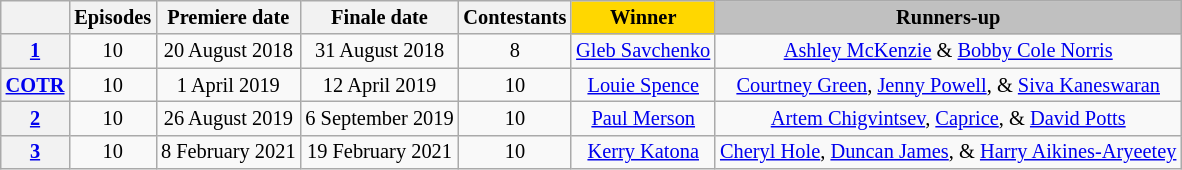<table class="wikitable sortable" style="text-align:center; white-space:nowrap; font-size:85%; size:100%">
<tr>
<th><a href='#'></a></th>
<th>Episodes</th>
<th>Premiere date</th>
<th>Finale date</th>
<th>Contestants</th>
<th style="background:gold;">Winner</th>
<th style="background:silver;">Runners-up</th>
</tr>
<tr>
<th><a href='#'>1</a></th>
<td>10</td>
<td>20 August 2018</td>
<td>31 August 2018</td>
<td>8</td>
<td><a href='#'>Gleb Savchenko</a></td>
<td><a href='#'>Ashley McKenzie</a> & <a href='#'>Bobby Cole Norris</a></td>
</tr>
<tr>
<th><a href='#'>COTR</a></th>
<td>10</td>
<td>1 April 2019</td>
<td>12 April 2019</td>
<td>10</td>
<td><a href='#'>Louie Spence</a></td>
<td><a href='#'>Courtney Green</a>, <a href='#'>Jenny Powell</a>, & <a href='#'>Siva Kaneswaran</a></td>
</tr>
<tr>
<th><a href='#'>2</a></th>
<td>10</td>
<td>26 August 2019</td>
<td>6 September 2019</td>
<td>10</td>
<td><a href='#'>Paul Merson</a></td>
<td><a href='#'>Artem Chigvintsev</a>, <a href='#'>Caprice</a>, & <a href='#'>David Potts</a></td>
</tr>
<tr>
<th><a href='#'>3</a></th>
<td>10</td>
<td>8 February 2021</td>
<td>19 February 2021</td>
<td>10</td>
<td><a href='#'>Kerry Katona</a></td>
<td><a href='#'>Cheryl Hole</a>, <a href='#'>Duncan James</a>, & <a href='#'>Harry Aikines-Aryeetey</a></td>
</tr>
</table>
